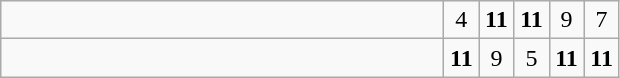<table class="wikitable">
<tr>
<td style="width:18em"></td>
<td align=center style="width:1em">4</td>
<td align=center style="width:1em"><strong>11</strong></td>
<td align=center style="width:1em"><strong>11</strong></td>
<td align=center style="width:1em">9</td>
<td align=center style="width:1em">7</td>
</tr>
<tr>
<td style="width:18em"><strong></strong></td>
<td align=center style="width:1em"><strong>11</strong></td>
<td align=center style="width:1em">9</td>
<td align=center style="width:1em">5</td>
<td align=center style="width:1em"><strong>11</strong></td>
<td align=center style="width:1em"><strong>11</strong></td>
</tr>
</table>
